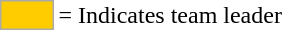<table>
<tr>
<td style="background-color:#FFCC00; border:1px solid #aaaaaa; width:2em;"></td>
<td>= Indicates team leader</td>
</tr>
</table>
